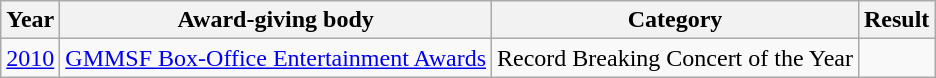<table class="wikitable plainrowheaders">
<tr>
<th scope="col">Year</th>
<th scope="col">Award-giving body</th>
<th scope="col">Category</th>
<th scope="col">Result</th>
</tr>
<tr>
<td align="center"><a href='#'>2010</a></td>
<td><a href='#'>GMMSF Box-Office Entertainment Awards</a></td>
<td>Record Breaking Concert of the Year</td>
<td></td>
</tr>
</table>
